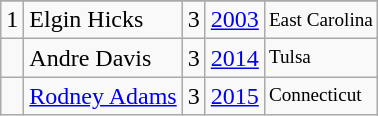<table class="wikitable">
<tr>
</tr>
<tr>
<td>1</td>
<td>Elgin Hicks</td>
<td>3</td>
<td><a href='#'>2003</a></td>
<td style="font-size:80%;">East Carolina</td>
</tr>
<tr>
<td></td>
<td>Andre Davis</td>
<td>3</td>
<td><a href='#'>2014</a></td>
<td style="font-size:80%;">Tulsa</td>
</tr>
<tr>
<td></td>
<td><a href='#'>Rodney Adams</a></td>
<td>3</td>
<td><a href='#'>2015</a></td>
<td style="font-size:80%;">Connecticut</td>
</tr>
</table>
